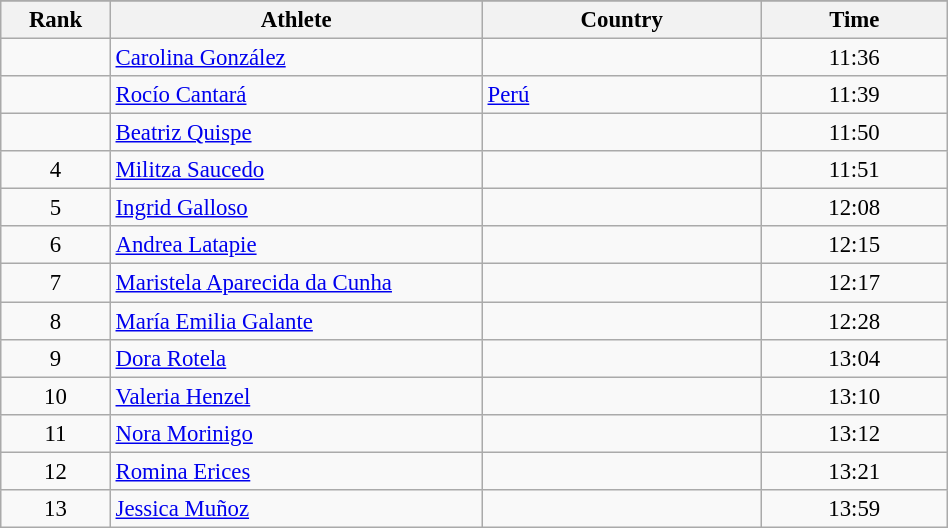<table class="wikitable sortable" style=" text-align:center; font-size:95%;" width="50%">
<tr>
</tr>
<tr>
<th width=5%>Rank</th>
<th width=20%>Athlete</th>
<th width=15%>Country</th>
<th width=10%>Time</th>
</tr>
<tr>
<td align=center></td>
<td align=left><a href='#'>Carolina González</a></td>
<td align=left></td>
<td>11:36</td>
</tr>
<tr>
<td align=center></td>
<td align=left><a href='#'>Rocío Cantará</a></td>
<td align=left> <a href='#'>Perú</a></td>
<td>11:39</td>
</tr>
<tr>
<td align=center></td>
<td align=left><a href='#'>Beatriz Quispe</a></td>
<td align=left></td>
<td>11:50</td>
</tr>
<tr>
<td align=center>4</td>
<td align=left><a href='#'>Militza Saucedo</a></td>
<td align=left></td>
<td>11:51</td>
</tr>
<tr>
<td align=center>5</td>
<td align=left><a href='#'>Ingrid Galloso</a></td>
<td align=left></td>
<td>12:08</td>
</tr>
<tr>
<td align=center>6</td>
<td align=left><a href='#'>Andrea Latapie</a></td>
<td align=left></td>
<td>12:15</td>
</tr>
<tr>
<td align=center>7</td>
<td align=left><a href='#'>Maristela Aparecida da Cunha</a></td>
<td align=left></td>
<td>12:17</td>
</tr>
<tr>
<td align=center>8</td>
<td align=left><a href='#'>María Emilia Galante</a></td>
<td align=left></td>
<td>12:28</td>
</tr>
<tr>
<td align=center>9</td>
<td align=left><a href='#'>Dora Rotela</a></td>
<td align=left></td>
<td>13:04</td>
</tr>
<tr>
<td align=center>10</td>
<td align=left><a href='#'>Valeria Henzel</a></td>
<td align=left></td>
<td>13:10</td>
</tr>
<tr>
<td align=center>11</td>
<td align=left><a href='#'>Nora Morinigo</a></td>
<td align=left></td>
<td>13:12</td>
</tr>
<tr>
<td align=center>12</td>
<td align=left><a href='#'>Romina Erices</a></td>
<td align=left></td>
<td>13:21</td>
</tr>
<tr>
<td align=center>13</td>
<td align=left><a href='#'>Jessica Muñoz</a></td>
<td align=left></td>
<td>13:59</td>
</tr>
</table>
